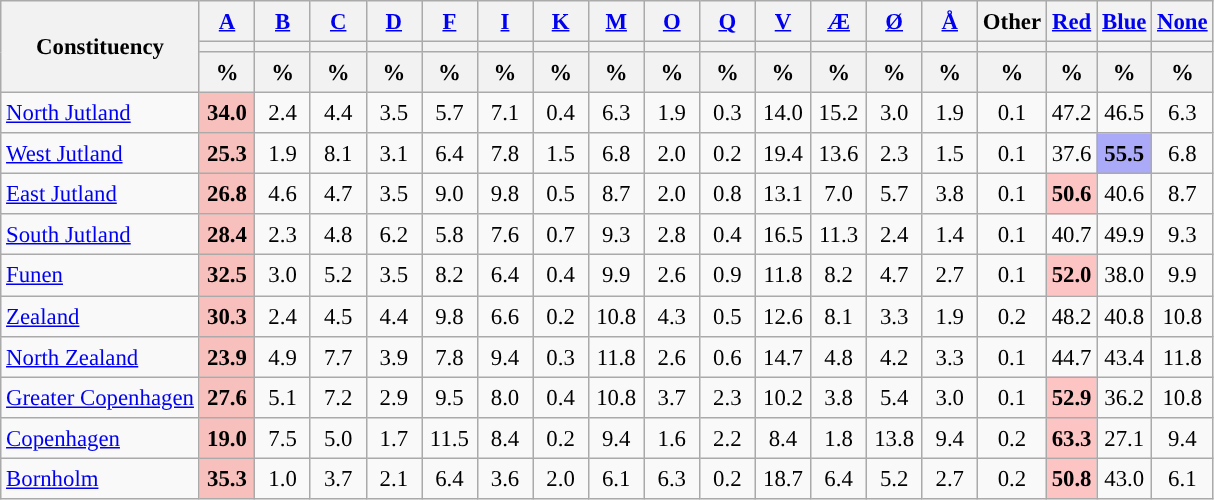<table class="wikitable sortable" style="text-align:right; font-size:95%; line-height:20px;">
<tr>
<th rowspan="3">Constituency</th>
<th width="30px" class="unsortable"><a href='#'>A</a></th>
<th width="30px" class="unsortable"><a href='#'>B</a></th>
<th width="30px" class="unsortable"><a href='#'>C</a></th>
<th width="30px" class="unsortable"><a href='#'>D</a></th>
<th width="30px" class="unsortable"><a href='#'>F</a></th>
<th width="30px" class="unsortable"><a href='#'>I</a></th>
<th width="30px" class="unsortable"><a href='#'>K</a></th>
<th width="30px" class="unsortable"><a href='#'>M</a></th>
<th width="30px" class="unsortable"><a href='#'>O</a></th>
<th width="30px" class="unsortable"><a href='#'>Q</a></th>
<th width="30px" class="unsortable"><a href='#'>V</a></th>
<th width="30px" class="unsortable"><a href='#'>Æ</a></th>
<th width="30px" class="unsortable"><a href='#'>Ø</a></th>
<th width="30px" class="unsortable"><a href='#'>Å</a></th>
<th width="30px" class="unsortable">Other</th>
<th><a href='#'>Red</a></th>
<th><a href='#'>Blue</a></th>
<th><a href='#'>None</a></th>
</tr>
<tr>
<th style="background:"></th>
<th style="background:"></th>
<th style="background:"></th>
<th style="background:"></th>
<th style="background:"></th>
<th style="background:"></th>
<th style="background:"></th>
<th style="background:"></th>
<th style="background:"></th>
<th style="background:"></th>
<th style="background:"></th>
<th style="background:"></th>
<th style="background:"></th>
<th style="background:"></th>
<th style="background:"></th>
<th style="background:"></th>
<th style="background:"></th>
<th style="background:"></th>
</tr>
<tr>
<th align="center" data-sort-type="number">%</th>
<th align="center" data-sort-type="number">%</th>
<th align="center" data-sort-type="number">%</th>
<th align="center" data-sort-type="number">%</th>
<th align="center" data-sort-type="number">%</th>
<th align="center" data-sort-type="number">%</th>
<th align="center" data-sort-type="number">%</th>
<th align="center" data-sort-type="number">%</th>
<th align="center" data-sort-type="number">%</th>
<th align="center" data-sort-type="number">%</th>
<th align="center" data-sort-type="number">%</th>
<th align="center" data-sort-type="number">%</th>
<th align="center" data-sort-type="number">%</th>
<th align="center" data-sort-type="number">%</th>
<th align="center" data-sort-type="number">%</th>
<th align="center" data-sort-type="number">%</th>
<th align="center" data-sort-type="number">%</th>
<th align="center" data-sort-type="number">%</th>
</tr>
<tr>
<td align="left"><a href='#'>North Jutland</a></td>
<td align="center" bgcolor=#f7c0bc><strong>34.0</strong></td>
<td align="center">2.4</td>
<td align="center">4.4</td>
<td align="center">3.5</td>
<td align="center">5.7</td>
<td align="center">7.1</td>
<td align="center">0.4</td>
<td align="center">6.3</td>
<td align="center">1.9</td>
<td align="center">0.3</td>
<td align="center">14.0</td>
<td align="center">15.2</td>
<td align="center">3.0</td>
<td align="center">1.9</td>
<td align="center">0.1</td>
<td align="center">47.2</td>
<td align="center">46.5</td>
<td align="center">6.3</td>
</tr>
<tr>
<td align="left"><a href='#'>West Jutland</a></td>
<td align="center" bgcolor=#f7c0bc><strong>25.3</strong></td>
<td align="center">1.9</td>
<td align="center">8.1</td>
<td align="center">3.1</td>
<td align="center">6.4</td>
<td align="center">7.8</td>
<td align="center">1.5</td>
<td align="center">6.8</td>
<td align="center">2.0</td>
<td align="center">0.2</td>
<td align="center">19.4</td>
<td align="center">13.6</td>
<td align="center">2.3</td>
<td align="center">1.5</td>
<td align="center">0.1</td>
<td align="center">37.6</td>
<td align="center" bgcolor=#aaaaf8><strong>55.5</strong></td>
<td align="center">6.8</td>
</tr>
<tr>
<td align="left"><a href='#'>East Jutland</a></td>
<td align="center" bgcolor=#f7c0bc><strong>26.8</strong></td>
<td align="center">4.6</td>
<td align="center">4.7</td>
<td align="center">3.5</td>
<td align="center">9.0</td>
<td align="center">9.8</td>
<td align="center">0.5</td>
<td align="center">8.7</td>
<td align="center">2.0</td>
<td align="center">0.8</td>
<td align="center">13.1</td>
<td align="center">7.0</td>
<td align="center">5.7</td>
<td align="center">3.8</td>
<td align="center">0.1</td>
<td align="center" bgcolor=#fdc4c4><strong>50.6</strong></td>
<td align="center">40.6</td>
<td align="center">8.7</td>
</tr>
<tr>
<td align="left"><a href='#'>South Jutland</a></td>
<td align="center" bgcolor=#f7c0bc><strong>28.4</strong></td>
<td align="center">2.3</td>
<td align="center">4.8</td>
<td align="center">6.2</td>
<td align="center">5.8</td>
<td align="center">7.6</td>
<td align="center">0.7</td>
<td align="center">9.3</td>
<td align="center">2.8</td>
<td align="center">0.4</td>
<td align="center">16.5</td>
<td align="center">11.3</td>
<td align="center">2.4</td>
<td align="center">1.4</td>
<td align="center">0.1</td>
<td align="center">40.7</td>
<td align="center">49.9</td>
<td align="center">9.3</td>
</tr>
<tr>
<td align="left"><a href='#'>Funen</a></td>
<td align="center" bgcolor=#f7c0bc><strong>32.5</strong></td>
<td align="center">3.0</td>
<td align="center">5.2</td>
<td align="center">3.5</td>
<td align="center">8.2</td>
<td align="center">6.4</td>
<td align="center">0.4</td>
<td align="center">9.9</td>
<td align="center">2.6</td>
<td align="center">0.9</td>
<td align="center">11.8</td>
<td align="center">8.2</td>
<td align="center">4.7</td>
<td align="center">2.7</td>
<td align="center">0.1</td>
<td align="center" bgcolor=#fdc4c4><strong>52.0</strong></td>
<td align="center">38.0</td>
<td align="center">9.9</td>
</tr>
<tr>
<td align="left"><a href='#'>Zealand</a></td>
<td align="center" bgcolor=#f7c0bc><strong>30.3</strong></td>
<td align="center">2.4</td>
<td align="center">4.5</td>
<td align="center">4.4</td>
<td align="center">9.8</td>
<td align="center">6.6</td>
<td align="center">0.2</td>
<td align="center">10.8</td>
<td align="center">4.3</td>
<td align="center">0.5</td>
<td align="center">12.6</td>
<td align="center">8.1</td>
<td align="center">3.3</td>
<td align="center">1.9</td>
<td align="center">0.2</td>
<td align="center">48.2</td>
<td align="center">40.8</td>
<td align="center">10.8</td>
</tr>
<tr>
<td align="left"><a href='#'>North Zealand</a></td>
<td align="center" bgcolor=#f7c0bc><strong>23.9</strong></td>
<td align="center">4.9</td>
<td align="center">7.7</td>
<td align="center">3.9</td>
<td align="center">7.8</td>
<td align="center">9.4</td>
<td align="center">0.3</td>
<td align="center">11.8</td>
<td align="center">2.6</td>
<td align="center">0.6</td>
<td align="center">14.7</td>
<td align="center">4.8</td>
<td align="center">4.2</td>
<td align="center">3.3</td>
<td align="center">0.1</td>
<td align="center">44.7</td>
<td align="center">43.4</td>
<td align="center">11.8</td>
</tr>
<tr>
<td align="left"><a href='#'>Greater Copenhagen</a></td>
<td align="center" bgcolor=#f7c0bc><strong>27.6</strong></td>
<td align="center">5.1</td>
<td align="center">7.2</td>
<td align="center">2.9</td>
<td align="center">9.5</td>
<td align="center">8.0</td>
<td align="center">0.4</td>
<td align="center">10.8</td>
<td align="center">3.7</td>
<td align="center">2.3</td>
<td align="center">10.2</td>
<td align="center">3.8</td>
<td align="center">5.4</td>
<td align="center">3.0</td>
<td align="center">0.1</td>
<td align="center" bgcolor=#fdc4c4><strong>52.9</strong></td>
<td align="center">36.2</td>
<td align="center">10.8</td>
</tr>
<tr>
<td align="left"><a href='#'>Copenhagen</a></td>
<td align="center" bgcolor=#f7c0bc><strong>19.0</strong></td>
<td align="center">7.5</td>
<td align="center">5.0</td>
<td align="center">1.7</td>
<td align="center">11.5</td>
<td align="center">8.4</td>
<td align="center">0.2</td>
<td align="center">9.4</td>
<td align="center">1.6</td>
<td align="center">2.2</td>
<td align="center">8.4</td>
<td align="center">1.8</td>
<td align="center">13.8</td>
<td align="center">9.4</td>
<td align="center">0.2</td>
<td align="center" bgcolor=#fdc4c4><strong>63.3</strong></td>
<td align="center">27.1</td>
<td align="center">9.4</td>
</tr>
<tr>
<td align="left"><a href='#'>Bornholm</a></td>
<td align="center" bgcolor=#f7c0bc><strong>35.3</strong></td>
<td align="center">1.0</td>
<td align="center">3.7</td>
<td align="center">2.1</td>
<td align="center">6.4</td>
<td align="center">3.6</td>
<td align="center">2.0</td>
<td align="center">6.1</td>
<td align="center">6.3</td>
<td align="center">0.2</td>
<td align="center">18.7</td>
<td align="center">6.4</td>
<td align="center">5.2</td>
<td align="center">2.7</td>
<td align="center">0.2</td>
<td align="center" bgcolor=#fdc4c4><strong>50.8</strong></td>
<td align="center">43.0</td>
<td align="center">6.1</td>
</tr>
</table>
